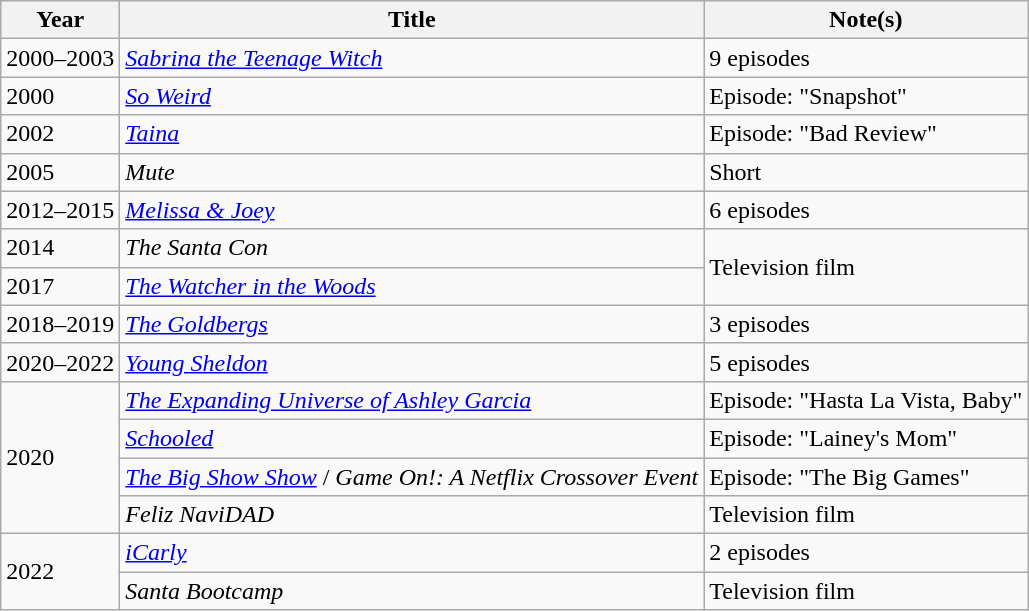<table class="wikitable sortable">
<tr>
<th>Year</th>
<th>Title</th>
<th class="unsortable">Note(s)</th>
</tr>
<tr>
<td>2000–2003</td>
<td><em><a href='#'>Sabrina the Teenage Witch</a></em></td>
<td>9 episodes</td>
</tr>
<tr>
<td>2000</td>
<td><em><a href='#'>So Weird</a></em></td>
<td>Episode: "Snapshot"</td>
</tr>
<tr>
<td>2002</td>
<td><em><a href='#'>Taina</a></em></td>
<td>Episode: "Bad Review"</td>
</tr>
<tr>
<td>2005</td>
<td><em>Mute</em></td>
<td>Short</td>
</tr>
<tr>
<td>2012–2015</td>
<td><em><a href='#'>Melissa & Joey</a></em></td>
<td>6 episodes</td>
</tr>
<tr>
<td>2014</td>
<td data-sort-value="Santa Con, The"><em>The Santa Con</em></td>
<td rowspan=2>Television film</td>
</tr>
<tr>
<td>2017</td>
<td data-sort-value="Watcher in the Woods, The"><em><a href='#'>The Watcher in the Woods</a></em></td>
</tr>
<tr>
<td>2018–2019</td>
<td data-sort-value="Goldbergs, The"><em><a href='#'>The Goldbergs</a></em></td>
<td>3 episodes</td>
</tr>
<tr>
<td>2020–2022</td>
<td><em><a href='#'>Young Sheldon</a></em></td>
<td>5 episodes</td>
</tr>
<tr>
<td rowspan=4>2020</td>
<td data-sort-value="Expanding Universe of Ashley Garcia, The"><em><a href='#'>The Expanding Universe of Ashley Garcia</a></em></td>
<td>Episode: "Hasta La Vista, Baby"</td>
</tr>
<tr>
<td><em><a href='#'>Schooled</a></em></td>
<td>Episode: "Lainey's Mom"</td>
</tr>
<tr>
<td data-sort-value="Big Show Show, The"><em><a href='#'>The Big Show Show</a></em> / <em>Game On!: A Netflix Crossover Event</em></td>
<td>Episode: "The Big Games"</td>
</tr>
<tr>
<td><em>Feliz NaviDAD</em></td>
<td>Television film</td>
</tr>
<tr>
<td rowspan=2>2022</td>
<td><em><a href='#'>iCarly</a></em></td>
<td>2 episodes</td>
</tr>
<tr>
<td><em>Santa Bootcamp</em></td>
<td>Television film</td>
</tr>
</table>
